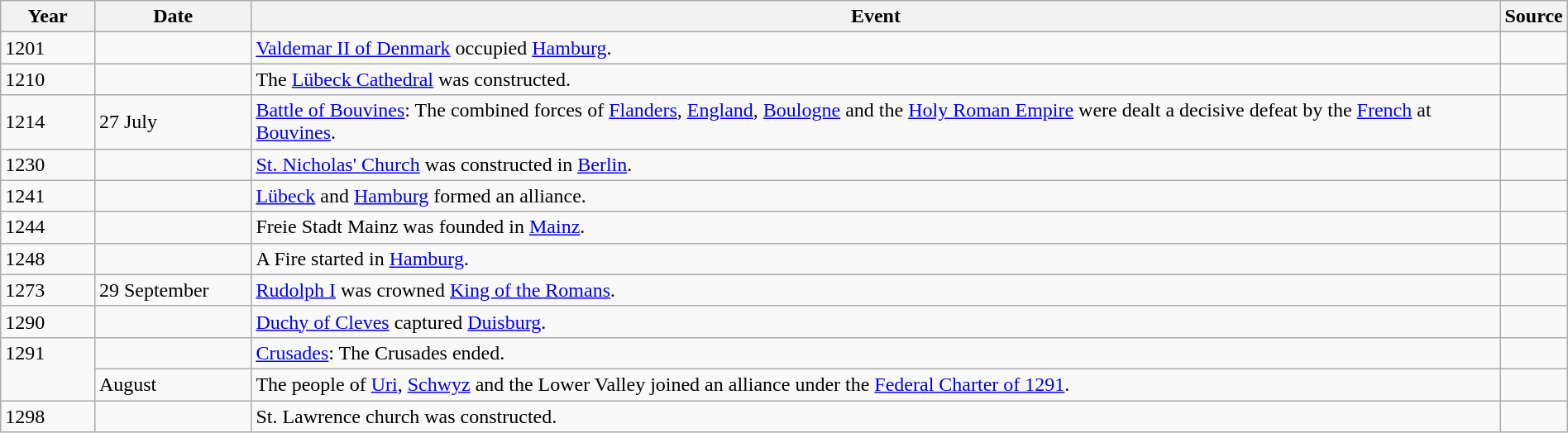<table class="wikitable" width="100%">
<tr>
<th style="width:6%">Year</th>
<th style="width:10%">Date</th>
<th>Event</th>
<th>Source</th>
</tr>
<tr>
<td>1201</td>
<td></td>
<td><a href='#'>Valdemar II of Denmark</a> occupied <a href='#'>Hamburg</a>.</td>
<td></td>
</tr>
<tr>
<td>1210</td>
<td></td>
<td>The <a href='#'>Lübeck Cathedral</a> was constructed.</td>
<td></td>
</tr>
<tr>
<td>1214</td>
<td>27 July</td>
<td><a href='#'>Battle of Bouvines</a>: The combined forces of <a href='#'>Flanders</a>, <a href='#'>England</a>, <a href='#'>Boulogne</a> and the <a href='#'>Holy Roman Empire</a> were dealt a decisive defeat by the <a href='#'>French</a> at <a href='#'>Bouvines</a>.</td>
<td></td>
</tr>
<tr>
<td>1230</td>
<td></td>
<td><a href='#'>St. Nicholas' Church</a> was constructed in <a href='#'>Berlin</a>.</td>
<td></td>
</tr>
<tr>
<td>1241</td>
<td></td>
<td><a href='#'>Lübeck</a> and <a href='#'>Hamburg</a> formed an alliance.</td>
<td></td>
</tr>
<tr>
<td>1244</td>
<td></td>
<td>Freie Stadt Mainz was founded in <a href='#'>Mainz</a>.</td>
<td></td>
</tr>
<tr>
<td>1248</td>
<td></td>
<td>A Fire started in <a href='#'>Hamburg</a>.</td>
<td></td>
</tr>
<tr>
<td>1273</td>
<td>29 September</td>
<td><a href='#'>Rudolph I</a> was crowned <a href='#'>King of the Romans</a>.</td>
<td></td>
</tr>
<tr>
<td>1290</td>
<td></td>
<td><a href='#'>Duchy of Cleves</a> captured <a href='#'>Duisburg</a>.</td>
<td></td>
</tr>
<tr>
<td rowspan="2" valign="top">1291</td>
<td></td>
<td><a href='#'>Crusades</a>: The Crusades ended.</td>
<td></td>
</tr>
<tr>
<td>August</td>
<td>The people of <a href='#'>Uri</a>, <a href='#'>Schwyz</a> and the Lower Valley joined an alliance under the <a href='#'>Federal Charter of 1291</a>.</td>
<td></td>
</tr>
<tr>
<td>1298</td>
<td></td>
<td>St. Lawrence church was constructed.</td>
<td></td>
</tr>
</table>
